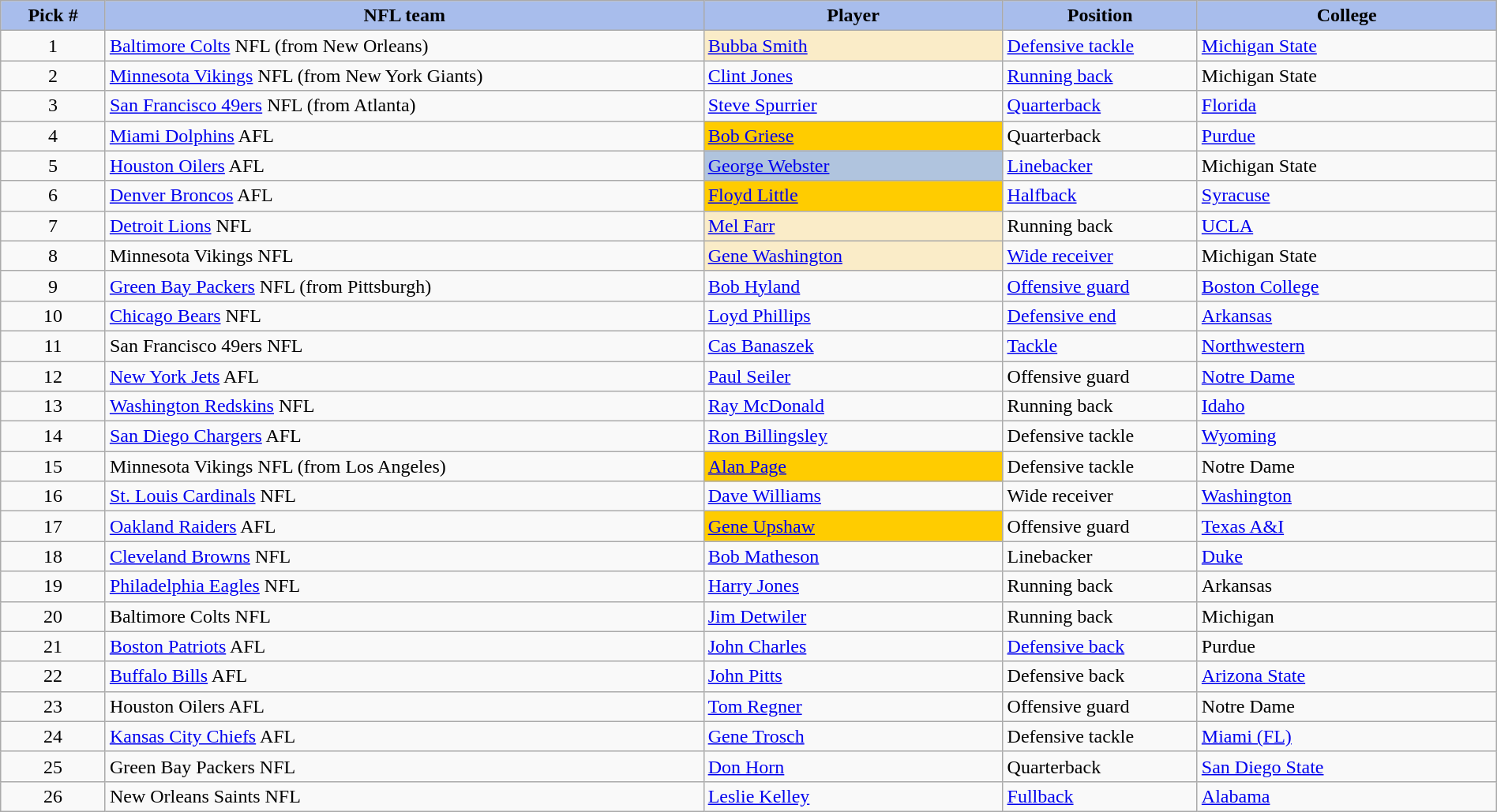<table class="wikitable sortable sortable" style="width: 100%">
<tr>
<th style="background:#A8BDEC;" width=7%>Pick #</th>
<th width=40% style="background:#A8BDEC;">NFL team</th>
<th width=20% style="background:#A8BDEC;">Player</th>
<th width=13% style="background:#A8BDEC;">Position</th>
<th style="background:#A8BDEC;">College</th>
</tr>
<tr>
<td align=center>1</td>
<td><a href='#'>Baltimore Colts</a> NFL (from New Orleans)</td>
<td bgcolor="#faecc8"><a href='#'>Bubba Smith</a></td>
<td><a href='#'>Defensive tackle</a></td>
<td><a href='#'>Michigan State</a></td>
</tr>
<tr>
<td align=center>2</td>
<td><a href='#'>Minnesota Vikings</a> NFL (from New York Giants)</td>
<td><a href='#'>Clint Jones</a></td>
<td><a href='#'>Running back</a></td>
<td>Michigan State</td>
</tr>
<tr>
<td align=center>3</td>
<td><a href='#'>San Francisco 49ers</a> NFL (from Atlanta)</td>
<td><a href='#'>Steve Spurrier</a></td>
<td><a href='#'>Quarterback</a></td>
<td><a href='#'>Florida</a></td>
</tr>
<tr>
<td align=center>4</td>
<td><a href='#'>Miami Dolphins</a> AFL</td>
<td bgcolor=#FFCC00><a href='#'>Bob Griese</a></td>
<td>Quarterback</td>
<td><a href='#'>Purdue</a></td>
</tr>
<tr>
<td align=center>5</td>
<td><a href='#'>Houston Oilers</a> AFL</td>
<td bgcolor=lightsteelblue><a href='#'>George Webster</a></td>
<td><a href='#'>Linebacker</a></td>
<td>Michigan State</td>
</tr>
<tr>
<td align=center>6</td>
<td><a href='#'>Denver Broncos</a> AFL</td>
<td bgcolor=#FFCC00><a href='#'>Floyd Little</a></td>
<td><a href='#'>Halfback</a></td>
<td><a href='#'>Syracuse</a></td>
</tr>
<tr>
<td align=center>7</td>
<td><a href='#'>Detroit Lions</a> NFL</td>
<td bgcolor="#faecc8"><a href='#'>Mel Farr</a></td>
<td>Running back</td>
<td><a href='#'>UCLA</a></td>
</tr>
<tr>
<td align=center>8</td>
<td>Minnesota Vikings NFL</td>
<td bgcolor="#faecc8"><a href='#'>Gene Washington</a></td>
<td><a href='#'>Wide receiver</a></td>
<td>Michigan State</td>
</tr>
<tr>
<td align=center>9</td>
<td><a href='#'>Green Bay Packers</a> NFL (from Pittsburgh)</td>
<td><a href='#'>Bob Hyland</a></td>
<td><a href='#'>Offensive guard</a></td>
<td><a href='#'>Boston College</a></td>
</tr>
<tr>
<td align=center>10</td>
<td><a href='#'>Chicago Bears</a> NFL</td>
<td><a href='#'>Loyd Phillips</a></td>
<td><a href='#'>Defensive end</a></td>
<td><a href='#'>Arkansas</a></td>
</tr>
<tr>
<td align=center>11</td>
<td>San Francisco 49ers NFL</td>
<td><a href='#'>Cas Banaszek</a></td>
<td><a href='#'>Tackle</a></td>
<td><a href='#'>Northwestern</a></td>
</tr>
<tr>
<td align=center>12</td>
<td><a href='#'>New York Jets</a> AFL</td>
<td><a href='#'>Paul Seiler</a></td>
<td>Offensive guard</td>
<td><a href='#'>Notre Dame</a></td>
</tr>
<tr>
<td align=center>13</td>
<td><a href='#'>Washington Redskins</a> NFL</td>
<td><a href='#'>Ray McDonald</a></td>
<td>Running back</td>
<td><a href='#'>Idaho</a></td>
</tr>
<tr>
<td align=center>14</td>
<td><a href='#'>San Diego Chargers</a> AFL</td>
<td><a href='#'>Ron Billingsley</a></td>
<td>Defensive tackle</td>
<td><a href='#'>Wyoming</a></td>
</tr>
<tr>
<td align=center>15</td>
<td>Minnesota Vikings NFL (from Los Angeles)</td>
<td bgcolor="#FFCC00"><a href='#'>Alan Page</a></td>
<td>Defensive tackle</td>
<td>Notre Dame</td>
</tr>
<tr>
<td align=center>16</td>
<td><a href='#'>St. Louis Cardinals</a> NFL</td>
<td><a href='#'>Dave Williams</a></td>
<td>Wide receiver</td>
<td><a href='#'>Washington</a></td>
</tr>
<tr>
<td align=center>17</td>
<td><a href='#'>Oakland Raiders</a> AFL</td>
<td bgcolor=#FFCC00><a href='#'>Gene Upshaw</a></td>
<td>Offensive guard</td>
<td><a href='#'>Texas A&I</a></td>
</tr>
<tr>
<td align=center>18</td>
<td><a href='#'>Cleveland Browns</a> NFL</td>
<td><a href='#'>Bob Matheson</a></td>
<td>Linebacker</td>
<td><a href='#'>Duke</a></td>
</tr>
<tr>
<td align=center>19</td>
<td><a href='#'>Philadelphia Eagles</a> NFL</td>
<td><a href='#'>Harry Jones</a></td>
<td>Running back</td>
<td>Arkansas</td>
</tr>
<tr>
<td align=center>20</td>
<td>Baltimore Colts NFL</td>
<td><a href='#'>Jim Detwiler</a></td>
<td>Running back</td>
<td>Michigan</td>
</tr>
<tr>
<td align=center>21</td>
<td><a href='#'>Boston Patriots</a> AFL</td>
<td><a href='#'>John Charles</a></td>
<td><a href='#'>Defensive back</a></td>
<td>Purdue</td>
</tr>
<tr>
<td align=center>22</td>
<td><a href='#'>Buffalo Bills</a> AFL</td>
<td><a href='#'>John Pitts</a></td>
<td>Defensive back</td>
<td><a href='#'>Arizona State</a></td>
</tr>
<tr>
<td align=center>23</td>
<td>Houston Oilers AFL</td>
<td><a href='#'>Tom Regner</a></td>
<td>Offensive guard</td>
<td>Notre Dame</td>
</tr>
<tr>
<td align=center>24</td>
<td><a href='#'>Kansas City Chiefs</a> AFL</td>
<td><a href='#'>Gene Trosch</a></td>
<td>Defensive tackle</td>
<td><a href='#'>Miami (FL)</a></td>
</tr>
<tr>
<td align=center>25</td>
<td>Green Bay Packers NFL</td>
<td><a href='#'>Don Horn</a></td>
<td>Quarterback</td>
<td><a href='#'>San Diego State</a></td>
</tr>
<tr>
<td align=center>26</td>
<td>New Orleans Saints NFL</td>
<td><a href='#'>Leslie Kelley</a></td>
<td><a href='#'>Fullback</a></td>
<td><a href='#'>Alabama</a></td>
</tr>
</table>
